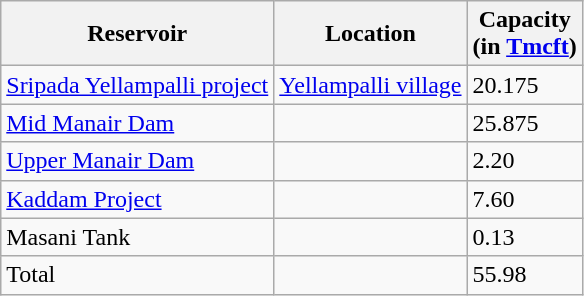<table class="wikitable">
<tr>
<th>Reservoir</th>
<th>Location</th>
<th>Capacity<br>(in <a href='#'>Tmcft</a>)</th>
</tr>
<tr>
<td><a href='#'>Sripada Yellampalli project</a></td>
<td><a href='#'>Yellampalli village</a></td>
<td>20.175</td>
</tr>
<tr>
<td><a href='#'>Mid Manair Dam</a></td>
<td></td>
<td>25.875</td>
</tr>
<tr>
<td><a href='#'>Upper Manair Dam</a></td>
<td></td>
<td>2.20</td>
</tr>
<tr>
<td><a href='#'>Kaddam Project</a></td>
<td></td>
<td>7.60</td>
</tr>
<tr>
<td>Masani Tank</td>
<td></td>
<td>0.13</td>
</tr>
<tr>
<td>Total</td>
<td></td>
<td>55.98</td>
</tr>
</table>
